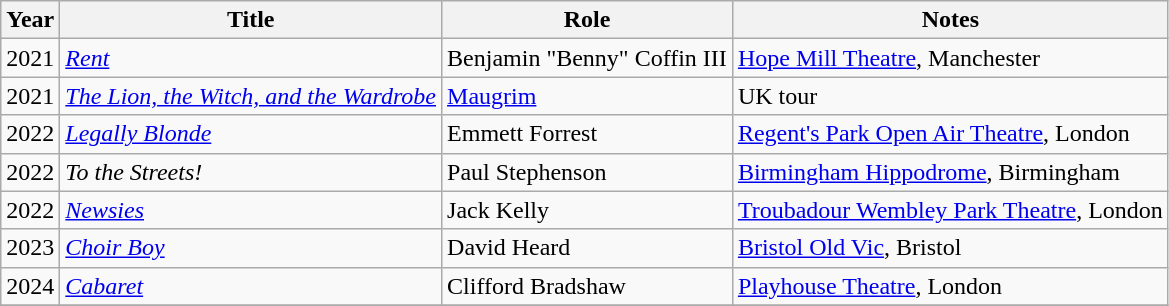<table class="wikitable sortable">
<tr>
<th>Year</th>
<th>Title</th>
<th>Role</th>
<th class="unsortable">Notes</th>
</tr>
<tr>
<td>2021</td>
<td><em><a href='#'>Rent</a></em></td>
<td>Benjamin "Benny" Coffin III</td>
<td><a href='#'>Hope Mill Theatre</a>, Manchester</td>
</tr>
<tr>
<td>2021</td>
<td><em><a href='#'>The Lion, the Witch, and the Wardrobe</a></em></td>
<td><a href='#'>Maugrim</a></td>
<td>UK tour</td>
</tr>
<tr>
<td>2022</td>
<td><em><a href='#'>Legally Blonde</a></em></td>
<td>Emmett Forrest</td>
<td><a href='#'>Regent's Park Open Air Theatre</a>, London</td>
</tr>
<tr>
<td>2022</td>
<td><em>To the Streets!</em></td>
<td>Paul Stephenson</td>
<td><a href='#'>Birmingham Hippodrome</a>, Birmingham</td>
</tr>
<tr>
<td>2022</td>
<td><em><a href='#'>Newsies</a></em></td>
<td>Jack Kelly</td>
<td><a href='#'>Troubadour Wembley Park Theatre</a>, London</td>
</tr>
<tr>
<td>2023</td>
<td><em><a href='#'>Choir Boy</a></em></td>
<td>David Heard</td>
<td><a href='#'>Bristol Old Vic</a>, Bristol</td>
</tr>
<tr>
<td>2024</td>
<td><em><a href='#'>Cabaret</a></em></td>
<td>Clifford Bradshaw</td>
<td><a href='#'>Playhouse Theatre</a>, London</td>
</tr>
<tr>
</tr>
</table>
